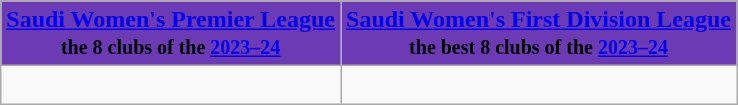<table class="wikitable toptextcells">
<tr>
<th style="background-color:#6b3ab4;"><span><a href='#'><span>Saudi Women's Premier League</span></a><br><small>the 8 clubs of the <a href='#'><span>2023–24</span></a></small></span></th>
<th style="background-color:#6b3ab4;"><span><a href='#'><span>Saudi Women's First Division League</span></a><br><small>the best 8 clubs of the <a href='#'><span>2023–24</span></a></small></span></th>
</tr>
<tr>
<td valign=top><br></td>
<td valign=top></td>
</tr>
</table>
